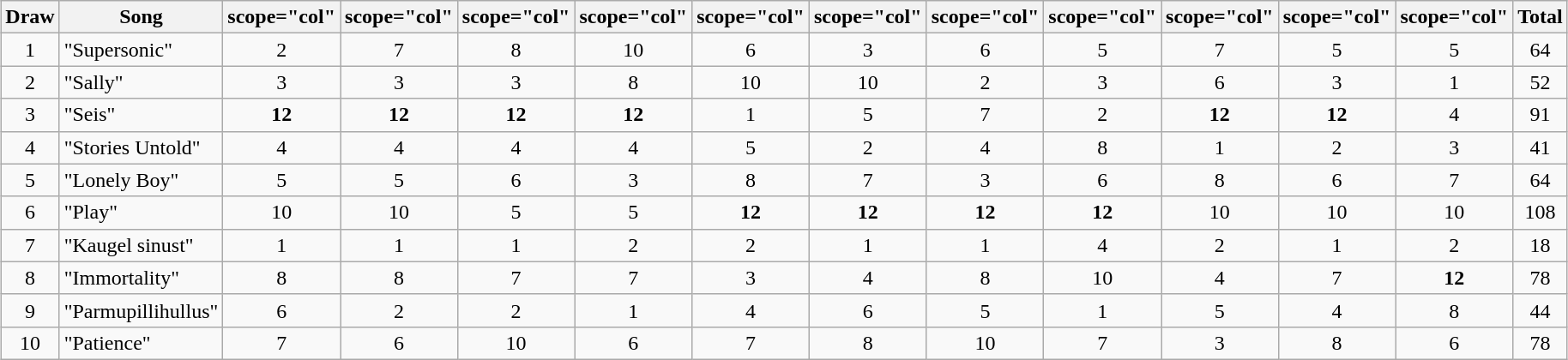<table class="wikitable collapsible" style="margin: 1em auto 1em auto; text-align:center;">
<tr>
<th>Draw</th>
<th>Song</th>
<th>scope="col" </th>
<th>scope="col" </th>
<th>scope="col" </th>
<th>scope="col" </th>
<th>scope="col" </th>
<th>scope="col" </th>
<th>scope="col" </th>
<th>scope="col" </th>
<th>scope="col" </th>
<th>scope="col" </th>
<th>scope="col" </th>
<th>Total</th>
</tr>
<tr>
<td>1</td>
<td align="left">"Supersonic"</td>
<td>2</td>
<td>7</td>
<td>8</td>
<td>10</td>
<td>6</td>
<td>3</td>
<td>6</td>
<td>5</td>
<td>7</td>
<td>5</td>
<td>5</td>
<td>64</td>
</tr>
<tr>
<td>2</td>
<td align="left">"Sally"</td>
<td>3</td>
<td>3</td>
<td>3</td>
<td>8</td>
<td>10</td>
<td>10</td>
<td>2</td>
<td>3</td>
<td>6</td>
<td>3</td>
<td>1</td>
<td>52</td>
</tr>
<tr>
<td>3</td>
<td align="left">"Seis"</td>
<td><strong>12</strong></td>
<td><strong>12</strong></td>
<td><strong>12</strong></td>
<td><strong>12</strong></td>
<td>1</td>
<td>5</td>
<td>7</td>
<td>2</td>
<td><strong>12</strong></td>
<td><strong>12</strong></td>
<td>4</td>
<td>91</td>
</tr>
<tr>
<td>4</td>
<td align="left">"Stories Untold"</td>
<td>4</td>
<td>4</td>
<td>4</td>
<td>4</td>
<td>5</td>
<td>2</td>
<td>4</td>
<td>8</td>
<td>1</td>
<td>2</td>
<td>3</td>
<td>41</td>
</tr>
<tr>
<td>5</td>
<td align="left">"Lonely Boy"</td>
<td>5</td>
<td>5</td>
<td>6</td>
<td>3</td>
<td>8</td>
<td>7</td>
<td>3</td>
<td>6</td>
<td>8</td>
<td>6</td>
<td>7</td>
<td>64</td>
</tr>
<tr>
<td>6</td>
<td align="left">"Play"</td>
<td>10</td>
<td>10</td>
<td>5</td>
<td>5</td>
<td><strong>12</strong></td>
<td><strong>12</strong></td>
<td><strong>12</strong></td>
<td><strong>12</strong></td>
<td>10</td>
<td>10</td>
<td>10</td>
<td>108</td>
</tr>
<tr>
<td>7</td>
<td align="left">"Kaugel sinust"</td>
<td>1</td>
<td>1</td>
<td>1</td>
<td>2</td>
<td>2</td>
<td>1</td>
<td>1</td>
<td>4</td>
<td>2</td>
<td>1</td>
<td>2</td>
<td>18</td>
</tr>
<tr>
<td>8</td>
<td align="left">"Immortality"</td>
<td>8</td>
<td>8</td>
<td>7</td>
<td>7</td>
<td>3</td>
<td>4</td>
<td>8</td>
<td>10</td>
<td>4</td>
<td>7</td>
<td><strong>12</strong></td>
<td>78</td>
</tr>
<tr>
<td>9</td>
<td align="left">"Parmupillihullus"</td>
<td>6</td>
<td>2</td>
<td>2</td>
<td>1</td>
<td>4</td>
<td>6</td>
<td>5</td>
<td>1</td>
<td>5</td>
<td>4</td>
<td>8</td>
<td>44</td>
</tr>
<tr>
<td>10</td>
<td align="left">"Patience"</td>
<td>7</td>
<td>6</td>
<td>10</td>
<td>6</td>
<td>7</td>
<td>8</td>
<td>10</td>
<td>7</td>
<td>3</td>
<td>8</td>
<td>6</td>
<td>78</td>
</tr>
</table>
